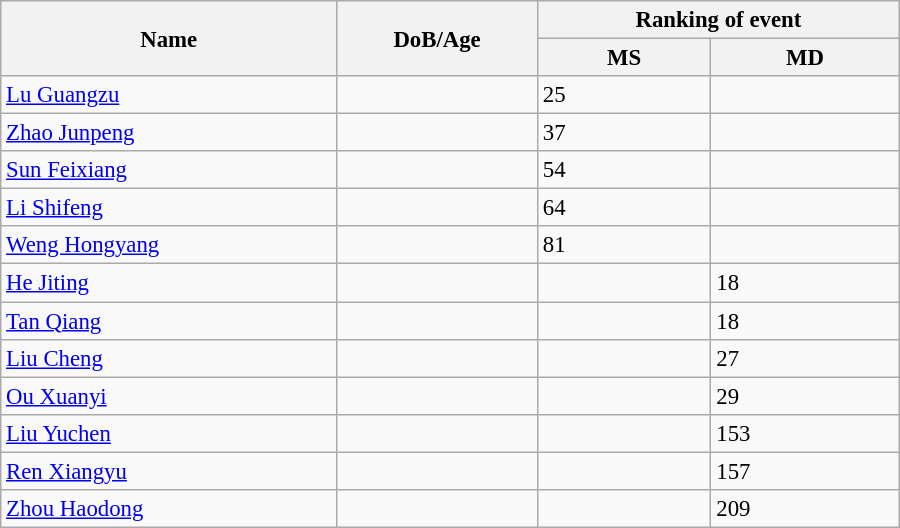<table class="wikitable"  style="width:600px; font-size:95%;">
<tr>
<th align="left" rowspan="2">Name</th>
<th align="left" rowspan="2">DoB/Age</th>
<th align="center" colspan="2">Ranking of event</th>
</tr>
<tr>
<th align="center">MS</th>
<th align="center">MD</th>
</tr>
<tr>
<td align="left"><a href='#'>Lu Guangzu</a></td>
<td align="left"></td>
<td>25</td>
<td></td>
</tr>
<tr>
<td align="left"><a href='#'>Zhao Junpeng</a></td>
<td align="left"></td>
<td>37</td>
<td></td>
</tr>
<tr>
<td align="left"><a href='#'>Sun Feixiang</a></td>
<td align="left"></td>
<td>54</td>
<td></td>
</tr>
<tr>
<td align="left"><a href='#'>Li Shifeng</a></td>
<td align="left"></td>
<td>64</td>
<td></td>
</tr>
<tr>
<td align="left"><a href='#'>Weng Hongyang</a></td>
<td align="left"></td>
<td>81</td>
<td></td>
</tr>
<tr>
<td align="left"><a href='#'>He Jiting</a></td>
<td align="left"></td>
<td></td>
<td>18</td>
</tr>
<tr>
<td align="left"><a href='#'>Tan Qiang</a></td>
<td align="left"></td>
<td></td>
<td>18</td>
</tr>
<tr>
<td align="left"><a href='#'>Liu Cheng</a></td>
<td align="left"></td>
<td></td>
<td>27</td>
</tr>
<tr>
<td align="left"><a href='#'>Ou Xuanyi</a></td>
<td align="left"></td>
<td></td>
<td>29</td>
</tr>
<tr>
<td align="left"><a href='#'>Liu Yuchen</a></td>
<td align="left"></td>
<td></td>
<td>153</td>
</tr>
<tr>
<td align="left"><a href='#'>Ren Xiangyu</a></td>
<td align="left"></td>
<td></td>
<td>157</td>
</tr>
<tr>
<td align="left"><a href='#'>Zhou Haodong</a></td>
<td align="left"></td>
<td></td>
<td>209</td>
</tr>
</table>
